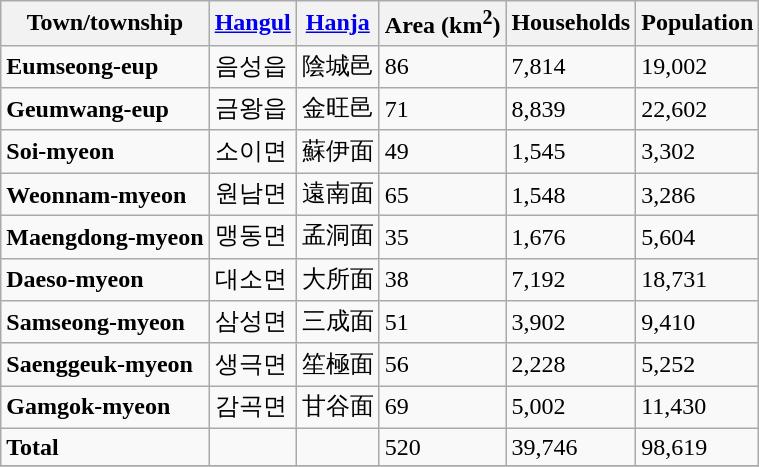<table class="wikitable ">
<tr>
<th>Town/township</th>
<th><a href='#'>Hangul</a></th>
<th><a href='#'>Hanja</a></th>
<th>Area (km<sup>2</sup>)</th>
<th>Households</th>
<th>Population</th>
</tr>
<tr>
<td><strong>Eumseong-eup</strong></td>
<td>음성읍</td>
<td>陰城邑</td>
<td>86</td>
<td>7,814</td>
<td>19,002</td>
</tr>
<tr>
<td><strong>Geumwang-eup</strong></td>
<td>금왕읍</td>
<td>金旺邑</td>
<td>71</td>
<td>8,839</td>
<td>22,602</td>
</tr>
<tr>
<td><strong>Soi-myeon</strong></td>
<td>소이면</td>
<td>蘇伊面</td>
<td>49</td>
<td>1,545</td>
<td>3,302</td>
</tr>
<tr>
<td><strong>Weonnam-myeon</strong></td>
<td>원남면</td>
<td>遠南面</td>
<td>65</td>
<td>1,548</td>
<td>3,286</td>
</tr>
<tr>
<td><strong>Maengdong-myeon</strong></td>
<td>맹동면</td>
<td>孟洞面</td>
<td>35</td>
<td>1,676</td>
<td>5,604</td>
</tr>
<tr>
<td><strong>Daeso-myeon</strong></td>
<td>대소면</td>
<td>大所面</td>
<td>38</td>
<td>7,192</td>
<td>18,731</td>
</tr>
<tr>
<td><strong>Samseong-myeon</strong></td>
<td>삼성면</td>
<td>三成面</td>
<td>51</td>
<td>3,902</td>
<td>9,410</td>
</tr>
<tr>
<td><strong>Saenggeuk-myeon</strong></td>
<td>생극면</td>
<td>笙極面</td>
<td>56</td>
<td>2,228</td>
<td>5,252</td>
</tr>
<tr>
<td><strong>Gamgok-myeon</strong></td>
<td>감곡면</td>
<td>甘谷面</td>
<td>69</td>
<td>5,002</td>
<td>11,430</td>
</tr>
<tr>
<td><strong>Total</strong></td>
<td></td>
<td></td>
<td>520</td>
<td>39,746</td>
<td>98,619</td>
</tr>
<tr>
</tr>
</table>
